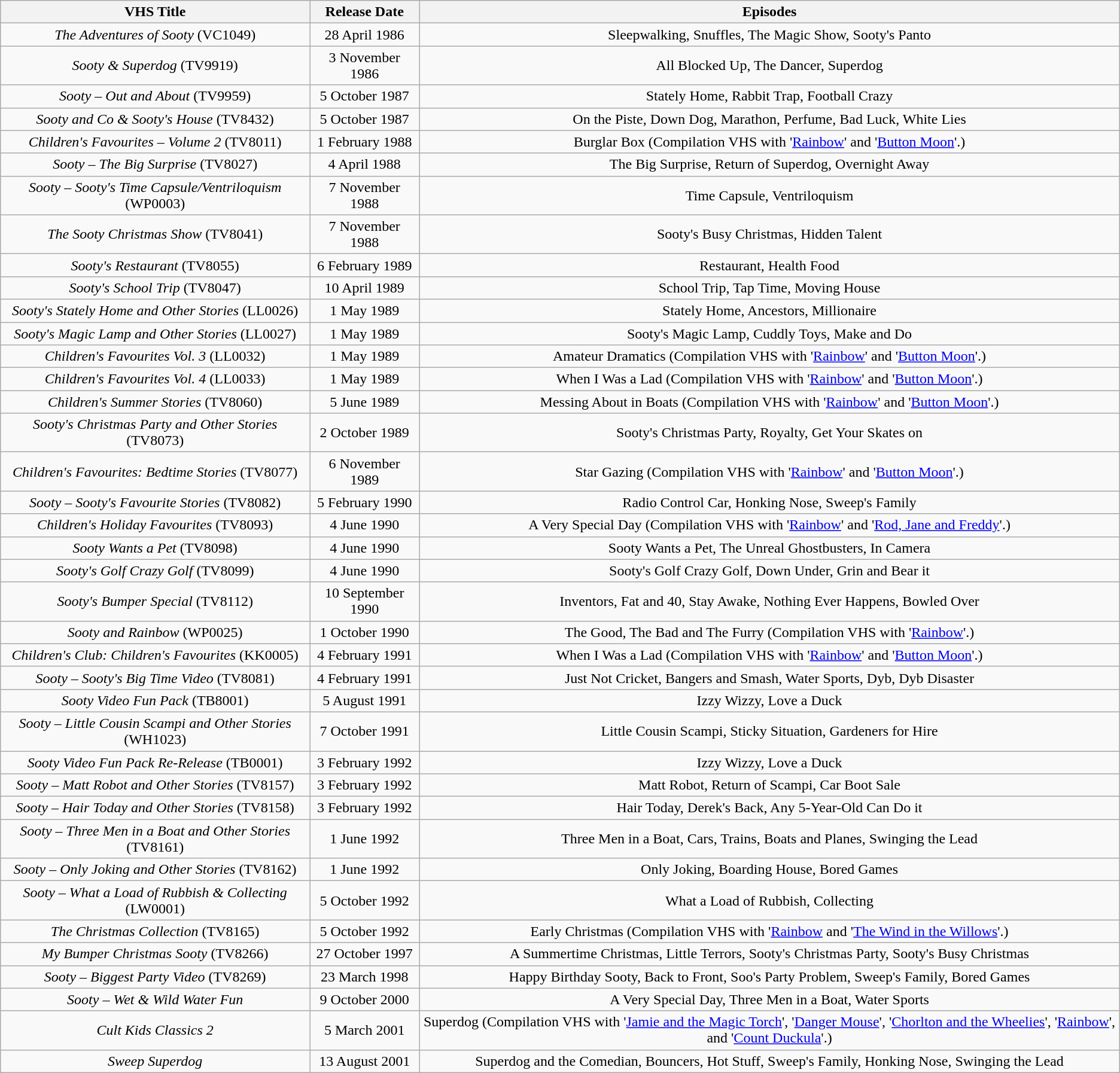<table class="wikitable">
<tr>
<th>VHS Title</th>
<th>Release Date</th>
<th>Episodes</th>
</tr>
<tr style="text-align:center;">
<td><em>The Adventures of Sooty</em> (VC1049)</td>
<td>28 April 1986</td>
<td>Sleepwalking, Snuffles, The Magic Show, Sooty's Panto</td>
</tr>
<tr style="text-align:center;">
<td><em>Sooty & Superdog</em> (TV9919)</td>
<td>3 November 1986</td>
<td>All Blocked Up, The Dancer, Superdog</td>
</tr>
<tr style="text-align:center;">
<td><em>Sooty – Out and About</em> (TV9959)</td>
<td>5 October 1987</td>
<td>Stately Home, Rabbit Trap, Football Crazy</td>
</tr>
<tr style="text-align:center;">
<td><em>Sooty and Co & Sooty's House</em> (TV8432)</td>
<td>5 October 1987</td>
<td>On the Piste, Down Dog, Marathon, Perfume, Bad Luck, White Lies</td>
</tr>
<tr style="text-align:center;">
<td><em>Children's Favourites – Volume 2</em> (TV8011)</td>
<td>1 February 1988</td>
<td>Burglar Box (Compilation VHS with '<a href='#'>Rainbow</a>' and '<a href='#'>Button Moon</a>'.)</td>
</tr>
<tr style="text-align:center;">
<td><em>Sooty – The Big Surprise</em> (TV8027)</td>
<td>4 April 1988</td>
<td>The Big Surprise, Return of Superdog, Overnight Away</td>
</tr>
<tr style="text-align:center;">
<td><em>Sooty – Sooty's Time Capsule/Ventriloquism</em> (WP0003)</td>
<td>7 November 1988</td>
<td>Time Capsule, Ventriloquism</td>
</tr>
<tr style="text-align:center;">
<td><em>The Sooty Christmas Show</em> (TV8041)</td>
<td>7 November 1988</td>
<td>Sooty's Busy Christmas, Hidden Talent</td>
</tr>
<tr style="text-align:center;">
<td><em>Sooty's Restaurant</em> (TV8055)</td>
<td>6 February 1989</td>
<td>Restaurant, Health Food</td>
</tr>
<tr style="text-align:center;">
<td><em>Sooty's School Trip</em> (TV8047)</td>
<td>10 April 1989</td>
<td>School Trip, Tap Time, Moving House</td>
</tr>
<tr style="text-align:center;">
<td><em>Sooty's Stately Home and Other Stories</em> (LL0026)</td>
<td>1 May 1989</td>
<td>Stately Home, Ancestors, Millionaire</td>
</tr>
<tr style="text-align:center;">
<td><em>Sooty's Magic Lamp and Other Stories</em> (LL0027)</td>
<td>1 May 1989</td>
<td>Sooty's Magic Lamp, Cuddly Toys, Make and Do</td>
</tr>
<tr style="text-align:center;">
<td><em>Children's Favourites Vol. 3</em> (LL0032)</td>
<td>1 May 1989</td>
<td>Amateur Dramatics (Compilation VHS with '<a href='#'>Rainbow</a>' and '<a href='#'>Button Moon</a>'.)</td>
</tr>
<tr style="text-align:center;">
<td><em>Children's Favourites Vol. 4</em> (LL0033)</td>
<td>1 May 1989</td>
<td>When I Was a Lad (Compilation VHS with '<a href='#'>Rainbow</a>' and '<a href='#'>Button Moon</a>'.)</td>
</tr>
<tr style="text-align:center;">
<td><em>Children's Summer Stories</em> (TV8060)</td>
<td>5 June 1989</td>
<td>Messing About in Boats (Compilation VHS with '<a href='#'>Rainbow</a>' and '<a href='#'>Button Moon</a>'.)</td>
</tr>
<tr style="text-align:center;">
<td><em>Sooty's Christmas Party and Other Stories</em> (TV8073)</td>
<td>2 October 1989</td>
<td>Sooty's Christmas Party, Royalty, Get Your Skates on</td>
</tr>
<tr style="text-align:center;">
<td><em>Children's Favourites: Bedtime Stories</em> (TV8077)</td>
<td>6 November 1989</td>
<td>Star Gazing (Compilation VHS with '<a href='#'>Rainbow</a>' and '<a href='#'>Button Moon</a>'.)</td>
</tr>
<tr style="text-align:center;">
<td><em>Sooty – Sooty's Favourite Stories</em> (TV8082)</td>
<td>5 February 1990</td>
<td>Radio Control Car, Honking Nose, Sweep's Family</td>
</tr>
<tr style="text-align:center;">
<td><em>Children's Holiday Favourites</em> (TV8093)</td>
<td>4 June 1990</td>
<td>A Very Special Day (Compilation VHS with '<a href='#'>Rainbow</a>' and '<a href='#'>Rod, Jane and Freddy</a>'.)</td>
</tr>
<tr style="text-align:center;">
<td><em>Sooty Wants a Pet</em> (TV8098)</td>
<td>4 June 1990</td>
<td>Sooty Wants a Pet, The Unreal Ghostbusters, In Camera</td>
</tr>
<tr style="text-align:center;">
<td><em>Sooty's Golf Crazy Golf</em> (TV8099)</td>
<td>4 June 1990</td>
<td>Sooty's Golf Crazy Golf, Down Under, Grin and Bear it</td>
</tr>
<tr style="text-align:center;">
<td><em>Sooty's Bumper Special</em> (TV8112)</td>
<td>10 September 1990</td>
<td>Inventors, Fat and 40, Stay Awake, Nothing Ever Happens, Bowled Over</td>
</tr>
<tr style="text-align:center;">
<td><em>Sooty and Rainbow</em> (WP0025)</td>
<td>1 October 1990</td>
<td>The Good, The Bad and The Furry (Compilation VHS with '<a href='#'>Rainbow</a>'.)</td>
</tr>
<tr style="text-align:center;">
<td><em>Children's Club: Children's Favourites</em> (KK0005)</td>
<td>4 February 1991</td>
<td>When I Was a Lad (Compilation VHS with '<a href='#'>Rainbow</a>' and '<a href='#'>Button Moon</a>'.)</td>
</tr>
<tr style="text-align:center;">
<td><em>Sooty – Sooty's Big Time Video</em> (TV8081)</td>
<td>4 February 1991</td>
<td>Just Not Cricket, Bangers and Smash, Water Sports, Dyb, Dyb Disaster</td>
</tr>
<tr style="text-align:center;">
<td><em>Sooty Video Fun Pack</em> (TB8001)</td>
<td>5 August 1991</td>
<td>Izzy Wizzy, Love a Duck</td>
</tr>
<tr style="text-align:center;">
<td><em>Sooty – Little Cousin Scampi and Other Stories</em> (WH1023)</td>
<td>7 October 1991</td>
<td>Little Cousin Scampi, Sticky Situation, Gardeners for Hire</td>
</tr>
<tr style="text-align:center;">
<td><em>Sooty Video Fun Pack Re-Release</em> (TB0001)</td>
<td>3 February 1992</td>
<td>Izzy Wizzy, Love a Duck</td>
</tr>
<tr style="text-align:center;">
<td><em>Sooty – Matt Robot and Other Stories</em> (TV8157)</td>
<td>3 February 1992</td>
<td>Matt Robot, Return of Scampi, Car Boot Sale</td>
</tr>
<tr style="text-align:center;">
<td><em>Sooty – Hair Today and Other Stories</em> (TV8158)</td>
<td>3 February 1992</td>
<td>Hair Today, Derek's Back, Any 5-Year-Old Can Do it</td>
</tr>
<tr style="text-align:center;">
<td><em>Sooty – Three Men in a Boat and Other Stories</em> (TV8161)</td>
<td>1 June 1992</td>
<td>Three Men in a Boat, Cars, Trains, Boats and Planes, Swinging the Lead</td>
</tr>
<tr style="text-align:center;">
<td><em>Sooty – Only Joking and Other Stories</em> (TV8162)</td>
<td>1 June 1992</td>
<td>Only Joking, Boarding House, Bored Games</td>
</tr>
<tr style="text-align:center;">
<td><em>Sooty – What a Load of Rubbish & Collecting</em> (LW0001)</td>
<td>5 October 1992</td>
<td>What a Load of Rubbish, Collecting</td>
</tr>
<tr style="text-align:center;">
<td><em>The Christmas Collection</em> (TV8165)</td>
<td>5 October 1992</td>
<td>Early Christmas (Compilation VHS with '<a href='#'>Rainbow</a> and '<a href='#'>The Wind in the Willows</a>'.)</td>
</tr>
<tr style="text-align:center;">
<td><em>My Bumper Christmas Sooty</em> (TV8266)</td>
<td>27 October 1997</td>
<td>A Summertime Christmas, Little Terrors, Sooty's Christmas Party, Sooty's Busy Christmas</td>
</tr>
<tr style="text-align:center;">
<td><em>Sooty – Biggest Party Video</em> (TV8269)</td>
<td>23 March 1998</td>
<td>Happy Birthday Sooty, Back to Front, Soo's Party Problem, Sweep's Family, Bored Games</td>
</tr>
<tr style="text-align:center;">
<td><em>Sooty – Wet & Wild Water Fun</em></td>
<td>9 October 2000</td>
<td>A Very Special Day, Three Men in a Boat, Water Sports</td>
</tr>
<tr style="text-align:center;">
<td><em>Cult Kids Classics 2</em></td>
<td>5 March 2001</td>
<td>Superdog (Compilation VHS with '<a href='#'>Jamie and the Magic Torch</a>', '<a href='#'>Danger Mouse</a>', '<a href='#'>Chorlton and the Wheelies</a>', '<a href='#'>Rainbow</a>', and '<a href='#'>Count Duckula</a>'.)</td>
</tr>
<tr style="text-align:center;">
<td><em>Sweep Superdog</em></td>
<td>13 August 2001</td>
<td>Superdog and the Comedian, Bouncers, Hot Stuff, Sweep's Family, Honking Nose, Swinging the Lead</td>
</tr>
</table>
